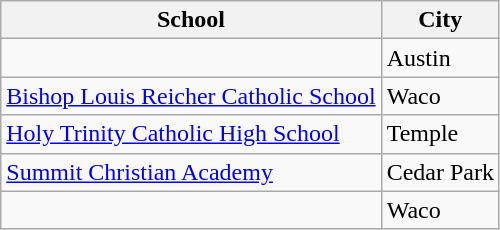<table class="wikitable">
<tr>
<th>School</th>
<th>City</th>
</tr>
<tr>
<td></td>
<td>Austin</td>
</tr>
<tr>
<td><a href='#'>Bishop Louis Reicher Catholic School</a></td>
<td>Waco</td>
</tr>
<tr>
<td><a href='#'>Holy Trinity Catholic High School</a></td>
<td>Temple</td>
</tr>
<tr>
<td><a href='#'>Summit Christian Academy</a></td>
<td>Cedar Park</td>
</tr>
<tr>
<td></td>
<td>Waco</td>
</tr>
</table>
